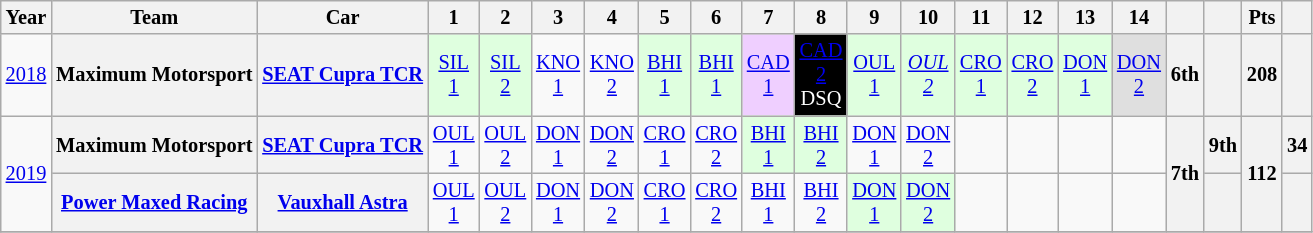<table class="wikitable" style="text-align:center; font-size:85%">
<tr>
<th>Year</th>
<th>Team</th>
<th>Car</th>
<th>1</th>
<th>2</th>
<th>3</th>
<th>4</th>
<th>5</th>
<th>6</th>
<th>7</th>
<th>8</th>
<th>9</th>
<th>10</th>
<th>11</th>
<th>12</th>
<th>13</th>
<th>14</th>
<th></th>
<th></th>
<th>Pts</th>
<th></th>
</tr>
<tr>
<td><a href='#'>2018</a></td>
<th nowrap>Maximum Motorsport</th>
<th nowrap><a href='#'>SEAT Cupra TCR</a></th>
<td style="background:#dfffdf;"><a href='#'>SIL<br>1</a><br></td>
<td style="background:#dfffdf;"><a href='#'>SIL<br>2</a><br></td>
<td style="background:#;"><a href='#'>KNO<br>1</a></td>
<td style="background:#;"><a href='#'>KNO<br>2</a></td>
<td style="background:#dfffdf;"><a href='#'>BHI<br>1</a><br></td>
<td style="background:#dfffdf;"><a href='#'>BHI<br>1</a><br></td>
<td style="background:#EFCFFF;"><a href='#'>CAD<br>1</a><br></td>
<td style="background:black; color:white"><a href='#'>CAD<br>2</a><br>DSQ</td>
<td style="background:#dfffdf;"><a href='#'>OUL<br>1</a><br></td>
<td style="background:#dfffdf;"><em><a href='#'>OUL<br>2</a></em><br></td>
<td style="background:#dfffdf;"><a href='#'>CRO<br>1</a><br></td>
<td style="background:#dfffdf;"><a href='#'>CRO<br>2</a><br></td>
<td style="background:#dfffdf;"><a href='#'>DON<br>1</a><br></td>
<td style="background:#dfdfdf;"><a href='#'>DON<br>2</a><br></td>
<th>6th</th>
<th></th>
<th>208</th>
<th></th>
</tr>
<tr>
<td rowspan=2><a href='#'>2019</a></td>
<th nowrap>Maximum Motorsport</th>
<th nowrap><a href='#'>SEAT Cupra TCR</a></th>
<td style="background:#;"><a href='#'>OUL<br>1</a></td>
<td style="background:#;"><a href='#'>OUL<br>2</a></td>
<td style="background:#;"><a href='#'>DON<br>1</a></td>
<td style="background:#;"><a href='#'>DON<br>2</a></td>
<td style="background:#;"><a href='#'>CRO<br>1</a></td>
<td style="background:#;"><a href='#'>CRO<br>2</a></td>
<td style="background:#dfffdf;"><a href='#'>BHI<br>1</a><br></td>
<td style="background:#dfffdf;"><a href='#'>BHI<br>2</a><br></td>
<td style="background:#;"><a href='#'>DON<br>1</a></td>
<td style="background:#;"><a href='#'>DON<br>2</a></td>
<td></td>
<td></td>
<td></td>
<td></td>
<th rowspan=2>7th</th>
<th>9th</th>
<th rowspan=2>112</th>
<th>34</th>
</tr>
<tr>
<th nowrap><a href='#'>Power Maxed Racing</a></th>
<th nowrap><a href='#'>Vauxhall Astra</a></th>
<td style="background:#;"><a href='#'>OUL<br>1</a></td>
<td style="background:#;"><a href='#'>OUL<br>2</a></td>
<td style="background:#;"><a href='#'>DON<br>1</a></td>
<td style="background:#;"><a href='#'>DON<br>2</a></td>
<td style="background:#;"><a href='#'>CRO<br>1</a></td>
<td style="background:#;"><a href='#'>CRO<br>2</a></td>
<td style="background:#;"><a href='#'>BHI<br>1</a></td>
<td style="background:#;"><a href='#'>BHI<br>2</a></td>
<td style="background:#dfffdf;"><a href='#'>DON<br>1</a><br></td>
<td style="background:#dfffdf;"><a href='#'>DON<br>2</a><br></td>
<td></td>
<td></td>
<td></td>
<td></td>
<th></th>
<th></th>
</tr>
<tr>
</tr>
</table>
